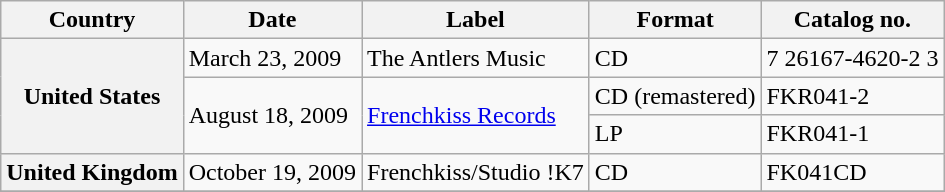<table class="wikitable plainrowheaders">
<tr>
<th>Country</th>
<th>Date</th>
<th>Label</th>
<th>Format</th>
<th>Catalog no.</th>
</tr>
<tr>
<th scope="row" rowspan="3">United States</th>
<td>March 23, 2009</td>
<td>The Antlers Music</td>
<td>CD</td>
<td>7 26167-4620-2 3</td>
</tr>
<tr>
<td rowspan="2">August 18, 2009</td>
<td rowspan="2"><a href='#'>Frenchkiss Records</a></td>
<td>CD (remastered)</td>
<td>FKR041-2</td>
</tr>
<tr>
<td>LP</td>
<td>FKR041-1</td>
</tr>
<tr>
<th scope="row">United Kingdom</th>
<td>October 19, 2009</td>
<td>Frenchkiss/Studio !K7</td>
<td>CD</td>
<td>FK041CD</td>
</tr>
<tr>
</tr>
</table>
